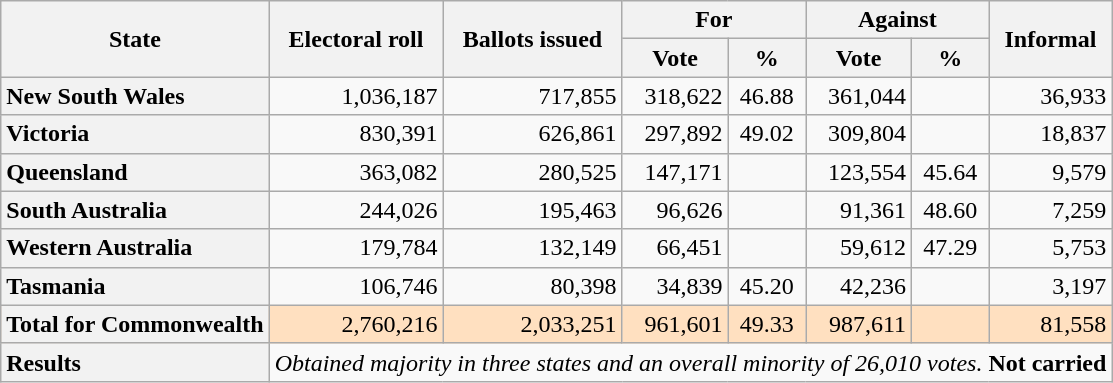<table class="wikitable">
<tr>
<th width:180px" rowspan="2">State</th>
<th width:70px" align=center rowspan="2">Electoral roll</th>
<th width:70px" align=center rowspan="2">Ballots issued</th>
<th width:140px" align=center colspan="2">For</th>
<th width:140px" align=center colspan="2">Against</th>
<th width:70px" align=center rowspan="2">Informal</th>
</tr>
<tr>
<th width:70px" align=center>Vote</th>
<th width:70px" align=center>%</th>
<th width:70px" align=center>Vote</th>
<th width:70px" align=center>%</th>
</tr>
<tr align="right">
<th style="text-align:left;">New South Wales</th>
<td>1,036,187</td>
<td>717,855</td>
<td>318,622</td>
<td align="middle">46.88</td>
<td>361,044</td>
<td></td>
<td>36,933</td>
</tr>
<tr align="right">
<th style="text-align:left;">Victoria</th>
<td>830,391</td>
<td>626,861</td>
<td>297,892</td>
<td align="middle">49.02</td>
<td>309,804</td>
<td></td>
<td>18,837</td>
</tr>
<tr align="right">
<th style="text-align:left;">Queensland</th>
<td>363,082</td>
<td>280,525</td>
<td>147,171</td>
<td></td>
<td>123,554</td>
<td align="middle">45.64</td>
<td>9,579</td>
</tr>
<tr align="right">
<th style="text-align:left;">South Australia</th>
<td>244,026</td>
<td>195,463</td>
<td>96,626</td>
<td></td>
<td>91,361</td>
<td align="middle">48.60</td>
<td>7,259</td>
</tr>
<tr align="right">
<th style="text-align:left;">Western Australia</th>
<td>179,784</td>
<td>132,149</td>
<td>66,451</td>
<td></td>
<td>59,612</td>
<td align="middle">47.29</td>
<td>5,753</td>
</tr>
<tr align="right">
<th style="text-align:left;">Tasmania</th>
<td>106,746</td>
<td>80,398</td>
<td>34,839</td>
<td align="middle">45.20</td>
<td>42,236</td>
<td></td>
<td>3,197</td>
</tr>
<tr bgcolor=#FFE0C0 align="right">
<th style="text-align:left;">Total for Commonwealth</th>
<td noWrap>2,760,216</td>
<td noWrap>2,033,251</td>
<td noWrap>961,601</td>
<td noWrap align="middle">49.33</td>
<td noWrap>987,611</td>
<td></td>
<td noWrap>81,558</td>
</tr>
<tr>
<th style="text-align:left;">Results</th>
<td colSpan="8"><em>Obtained majority in three states and an overall minority of 26,010 votes.</em> <strong>Not carried</strong></td>
</tr>
</table>
